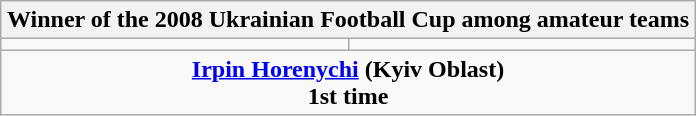<table class=wikitable style="text-align:center; margin:auto">
<tr>
<th colspan=2>Winner of the 2008 Ukrainian Football Cup among amateur teams</th>
</tr>
<tr>
<td></td>
<td></td>
</tr>
<tr>
<td colspan=2><strong><a href='#'>Irpin Horenychi</a> (Kyiv Oblast)</strong><br><strong>1st time</strong></td>
</tr>
</table>
